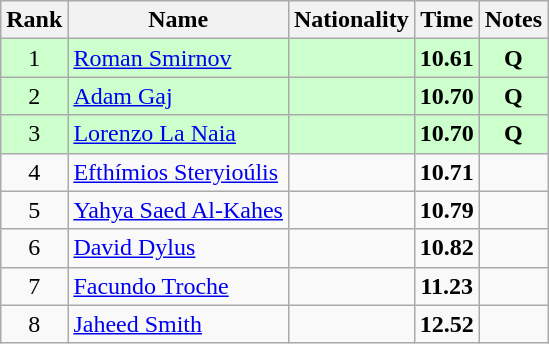<table class="wikitable sortable" style="text-align:center">
<tr>
<th>Rank</th>
<th>Name</th>
<th>Nationality</th>
<th>Time</th>
<th>Notes</th>
</tr>
<tr bgcolor=ccffcc>
<td>1</td>
<td align=left><a href='#'>Roman Smirnov</a></td>
<td align=left></td>
<td><strong>10.61</strong></td>
<td><strong>Q</strong></td>
</tr>
<tr bgcolor=ccffcc>
<td>2</td>
<td align=left><a href='#'>Adam Gaj</a></td>
<td align=left></td>
<td><strong>10.70</strong></td>
<td><strong>Q</strong></td>
</tr>
<tr bgcolor=ccffcc>
<td>3</td>
<td align=left><a href='#'>Lorenzo La Naia</a></td>
<td align=left></td>
<td><strong>10.70</strong></td>
<td><strong>Q</strong></td>
</tr>
<tr>
<td>4</td>
<td align=left><a href='#'>Efthímios Steryioúlis</a></td>
<td align=left></td>
<td><strong>10.71</strong></td>
<td></td>
</tr>
<tr>
<td>5</td>
<td align=left><a href='#'>Yahya Saed Al-Kahes</a></td>
<td align=left></td>
<td><strong>10.79</strong></td>
<td></td>
</tr>
<tr>
<td>6</td>
<td align=left><a href='#'>David Dylus</a></td>
<td align=left></td>
<td><strong>10.82</strong></td>
<td></td>
</tr>
<tr>
<td>7</td>
<td align=left><a href='#'>Facundo Troche</a></td>
<td align=left></td>
<td><strong>11.23</strong></td>
<td></td>
</tr>
<tr>
<td>8</td>
<td align=left><a href='#'>Jaheed Smith</a></td>
<td align=left></td>
<td><strong>12.52</strong></td>
<td></td>
</tr>
</table>
